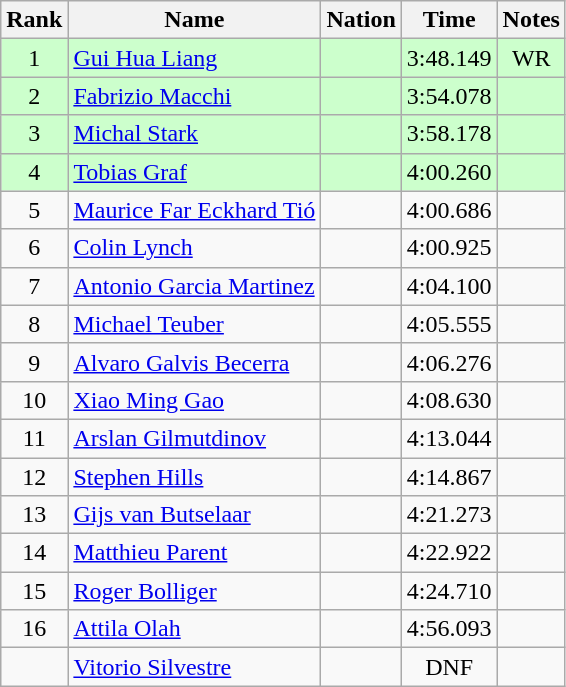<table class="wikitable sortable" style="text-align:center">
<tr>
<th>Rank</th>
<th>Name</th>
<th>Nation</th>
<th>Time</th>
<th>Notes</th>
</tr>
<tr bgcolor=ccffcc>
<td>1</td>
<td align=left><a href='#'>Gui Hua Liang</a></td>
<td align=left></td>
<td>3:48.149</td>
<td>WR</td>
</tr>
<tr bgcolor=ccffcc>
<td>2</td>
<td align=left><a href='#'>Fabrizio Macchi</a></td>
<td align=left></td>
<td>3:54.078</td>
<td></td>
</tr>
<tr bgcolor=ccffcc>
<td>3</td>
<td align=left><a href='#'>Michal Stark</a></td>
<td align=left></td>
<td>3:58.178</td>
<td></td>
</tr>
<tr bgcolor=ccffcc>
<td>4</td>
<td align=left><a href='#'>Tobias Graf</a></td>
<td align=left></td>
<td>4:00.260</td>
<td></td>
</tr>
<tr>
<td>5</td>
<td align=left><a href='#'>Maurice Far Eckhard Tió</a></td>
<td align=left></td>
<td>4:00.686</td>
<td></td>
</tr>
<tr>
<td>6</td>
<td align=left><a href='#'>Colin Lynch</a></td>
<td align=left></td>
<td>4:00.925</td>
<td></td>
</tr>
<tr>
<td>7</td>
<td align=left><a href='#'>Antonio Garcia Martinez</a></td>
<td align=left></td>
<td>4:04.100</td>
<td></td>
</tr>
<tr>
<td>8</td>
<td align=left><a href='#'>Michael Teuber</a></td>
<td align=left></td>
<td>4:05.555</td>
<td></td>
</tr>
<tr>
<td>9</td>
<td align=left><a href='#'>Alvaro Galvis Becerra</a></td>
<td align=left></td>
<td>4:06.276</td>
<td></td>
</tr>
<tr>
<td>10</td>
<td align=left><a href='#'>Xiao Ming Gao</a></td>
<td align=left></td>
<td>4:08.630</td>
<td></td>
</tr>
<tr>
<td>11</td>
<td align=left><a href='#'>Arslan Gilmutdinov</a></td>
<td align=left></td>
<td>4:13.044</td>
<td></td>
</tr>
<tr>
<td>12</td>
<td align=left><a href='#'>Stephen Hills</a></td>
<td align=left></td>
<td>4:14.867</td>
<td></td>
</tr>
<tr>
<td>13</td>
<td align=left><a href='#'>Gijs van Butselaar</a></td>
<td align=left></td>
<td>4:21.273</td>
<td></td>
</tr>
<tr>
<td>14</td>
<td align=left><a href='#'>Matthieu Parent</a></td>
<td align=left></td>
<td>4:22.922</td>
<td></td>
</tr>
<tr>
<td>15</td>
<td align=left><a href='#'>Roger Bolliger</a></td>
<td align=left></td>
<td>4:24.710</td>
<td></td>
</tr>
<tr>
<td>16</td>
<td align=left><a href='#'>Attila Olah</a></td>
<td align=left></td>
<td>4:56.093</td>
<td></td>
</tr>
<tr>
<td></td>
<td align=left><a href='#'>Vitorio Silvestre</a></td>
<td align=left></td>
<td>DNF</td>
<td></td>
</tr>
</table>
